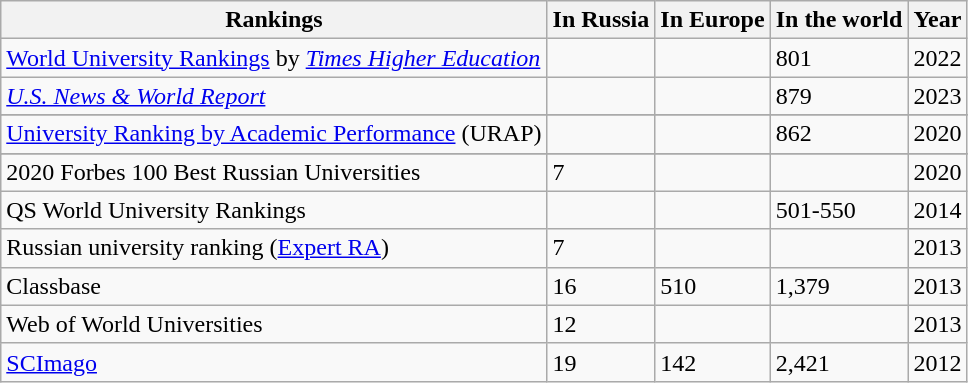<table class="wikitable">
<tr>
<th>Rankings</th>
<th>In Russia</th>
<th>In Europe</th>
<th>In the world</th>
<th>Year</th>
</tr>
<tr>
<td><a href='#'>World University Rankings</a> by <em><a href='#'>Times Higher Education</a></em></td>
<td></td>
<td></td>
<td>801</td>
<td>2022</td>
</tr>
<tr>
<td><em><a href='#'>U.S. News & World Report</a></em></td>
<td></td>
<td></td>
<td>879</td>
<td>2023</td>
</tr>
<tr>
</tr>
<tr>
<td><a href='#'>University Ranking by Academic Performance</a> (URAP)</td>
<td></td>
<td></td>
<td>862</td>
<td>2020</td>
</tr>
<tr>
</tr>
<tr>
<td>2020 Forbes 100 Best Russian Universities</td>
<td>7</td>
<td></td>
<td></td>
<td>2020</td>
</tr>
<tr>
<td>QS World University Rankings</td>
<td></td>
<td></td>
<td>501-550</td>
<td>2014</td>
</tr>
<tr>
<td>Russian university ranking (<a href='#'>Expert RA</a>)</td>
<td>7</td>
<td></td>
<td></td>
<td>2013</td>
</tr>
<tr>
<td>Classbase</td>
<td>16</td>
<td>510</td>
<td>1,379</td>
<td>2013</td>
</tr>
<tr>
<td>Web of World Universities</td>
<td>12</td>
<td></td>
<td></td>
<td>2013</td>
</tr>
<tr>
<td><a href='#'>SCImago</a></td>
<td>19</td>
<td>142</td>
<td>2,421</td>
<td>2012</td>
</tr>
</table>
